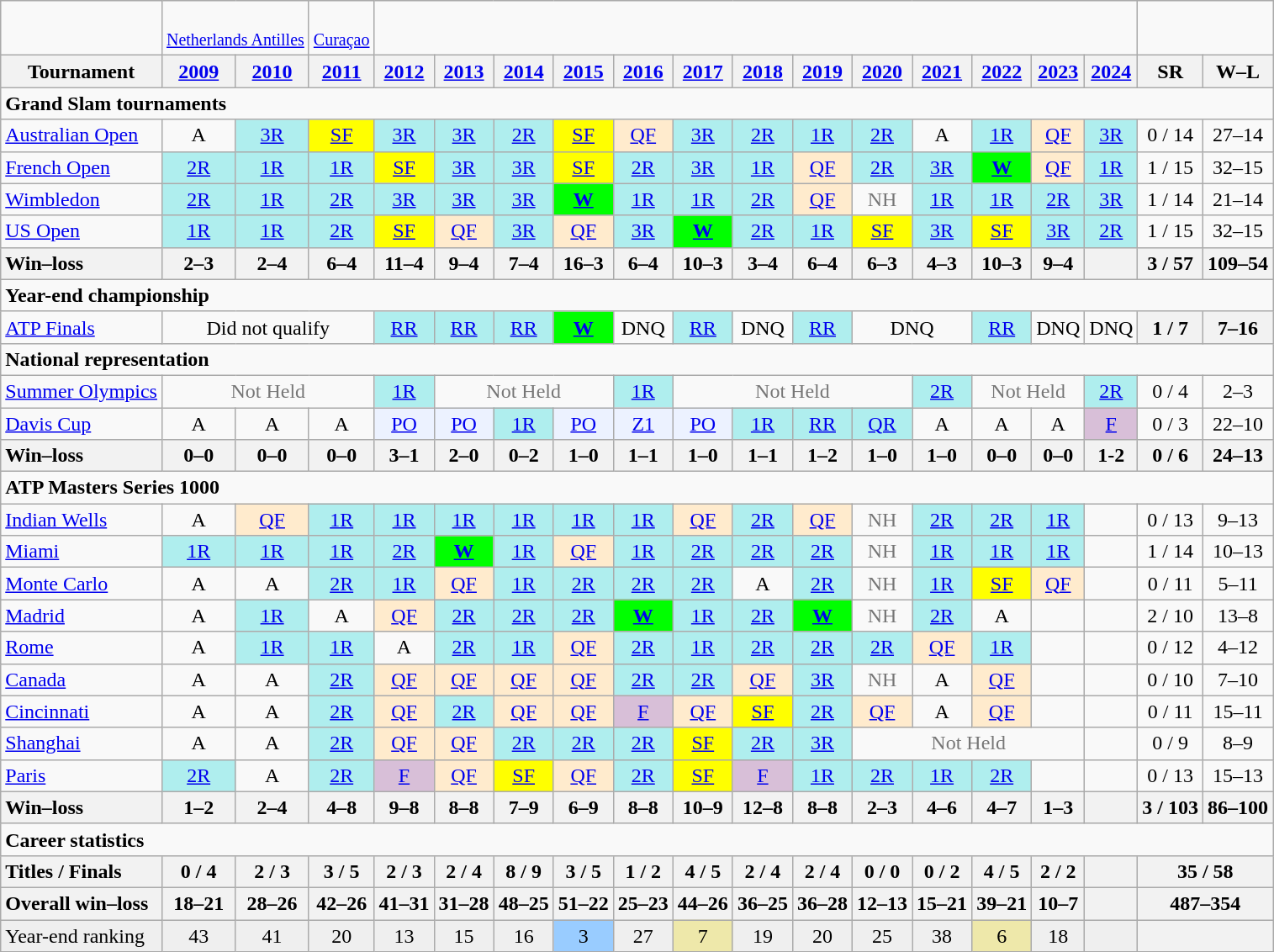<table class="wikitable nowrap" style=text-align:center;>
<tr>
<td></td>
<td colspan=2> <br> <small><a href='#'>Netherlands Antilles</a></small></td>
<td><small> <br> <a href='#'>Curaçao</a></small></td>
<td colspan="13"></td>
<td colspan=2></td>
</tr>
<tr>
<th>Tournament</th>
<th><a href='#'>2009</a></th>
<th><a href='#'>2010</a></th>
<th><a href='#'>2011</a></th>
<th><a href='#'>2012</a></th>
<th><a href='#'>2013</a></th>
<th><a href='#'>2014</a></th>
<th><a href='#'>2015</a></th>
<th><a href='#'>2016</a></th>
<th><a href='#'>2017</a></th>
<th><a href='#'>2018</a></th>
<th><a href='#'>2019</a></th>
<th><a href='#'>2020</a></th>
<th><a href='#'>2021</a></th>
<th><a href='#'>2022</a></th>
<th><a href='#'>2023</a></th>
<th><a href='#'>2024</a></th>
<th>SR</th>
<th>W–L</th>
</tr>
<tr>
<td colspan="19" style="text-align:left"><strong>Grand Slam tournaments</strong></td>
</tr>
<tr>
<td align=left><a href='#'>Australian Open</a></td>
<td>A</td>
<td bgcolor=afeeee><a href='#'>3R</a></td>
<td style=background:yellow><a href='#'>SF</a></td>
<td bgcolor=afeeee><a href='#'>3R</a></td>
<td bgcolor=afeeee><a href='#'>3R</a></td>
<td bgcolor=afeeee><a href='#'>2R</a></td>
<td style=background:yellow><a href='#'>SF</a></td>
<td bgcolor=ffebcd><a href='#'>QF</a></td>
<td bgcolor=afeeee><a href='#'>3R</a></td>
<td bgcolor=afeeee><a href='#'>2R</a></td>
<td bgcolor=afeeee><a href='#'>1R</a></td>
<td bgcolor=afeeee><a href='#'>2R</a></td>
<td>A</td>
<td bgcolor=afeeee><a href='#'>1R</a></td>
<td bgcolor=ffebcd><a href='#'>QF</a></td>
<td bgcolor=afeeee><a href='#'>3R</a></td>
<td>0 / 14</td>
<td>27–14</td>
</tr>
<tr>
<td align=left><a href='#'>French Open</a></td>
<td bgcolor=afeeee><a href='#'>2R</a></td>
<td bgcolor=afeeee><a href='#'>1R</a></td>
<td bgcolor=afeeee><a href='#'>1R</a></td>
<td style=background:yellow><a href='#'>SF</a></td>
<td bgcolor=afeeee><a href='#'>3R</a></td>
<td bgcolor=afeeee><a href='#'>3R</a></td>
<td style=background:yellow><a href='#'>SF</a></td>
<td bgcolor=afeeee><a href='#'>2R</a></td>
<td bgcolor=afeeee><a href='#'>3R</a></td>
<td bgcolor=afeeee><a href='#'>1R</a></td>
<td bgcolor=ffebcd><a href='#'>QF</a></td>
<td bgcolor=afeeee><a href='#'>2R</a></td>
<td bgcolor=afeeee><a href='#'>3R</a></td>
<td bgcolor=lime><a href='#'><strong>W</strong></a></td>
<td bgcolor=ffebcd><a href='#'>QF</a></td>
<td bgcolor=afeeee><a href='#'>1R</a></td>
<td>1 / 15</td>
<td>32–15</td>
</tr>
<tr>
<td align=left><a href='#'>Wimbledon</a></td>
<td bgcolor=afeeee><a href='#'>2R</a></td>
<td bgcolor=afeeee><a href='#'>1R</a></td>
<td bgcolor=afeeee><a href='#'>2R</a></td>
<td bgcolor=afeeee><a href='#'>3R</a></td>
<td bgcolor=afeeee><a href='#'>3R</a></td>
<td bgcolor=afeeee><a href='#'>3R</a></td>
<td bgcolor=lime><a href='#'><strong>W</strong></a></td>
<td bgcolor=afeeee><a href='#'>1R</a></td>
<td bgcolor=afeeee><a href='#'>1R</a></td>
<td bgcolor=afeeee><a href='#'>2R</a></td>
<td bgcolor=ffebcd><a href='#'>QF</a></td>
<td style=color:#767676>NH</td>
<td bgcolor=afeeee><a href='#'>1R</a></td>
<td bgcolor=afeeee><a href='#'>1R</a></td>
<td bgcolor=afeeee><a href='#'>2R</a></td>
<td bgcolor=afeeee><a href='#'>3R</a></td>
<td>1 / 14</td>
<td>21–14</td>
</tr>
<tr>
<td align=left><a href='#'>US Open</a></td>
<td bgcolor=afeeee><a href='#'>1R</a></td>
<td bgcolor=afeeee><a href='#'>1R</a></td>
<td bgcolor=afeeee><a href='#'>2R</a></td>
<td style=background:yellow><a href='#'>SF</a></td>
<td bgcolor=ffebcd><a href='#'>QF</a></td>
<td bgcolor=afeeee><a href='#'>3R</a></td>
<td bgcolor=ffebcd><a href='#'>QF</a></td>
<td bgcolor=afeeee><a href='#'>3R</a></td>
<td bgcolor=lime><a href='#'><strong>W</strong></a></td>
<td bgcolor=afeeee><a href='#'>2R</a></td>
<td bgcolor=afeeee><a href='#'>1R</a></td>
<td style="background:yellow;"><a href='#'>SF</a></td>
<td bgcolor=afeeee><a href='#'>3R</a></td>
<td style="background:yellow;"><a href='#'>SF</a></td>
<td bgcolor=afeeee><a href='#'>3R</a></td>
<td bgcolor=afeeee><a href='#'>2R</a></td>
<td>1 / 15</td>
<td>32–15</td>
</tr>
<tr>
<th style=text-align:left>Win–loss</th>
<th>2–3</th>
<th>2–4</th>
<th>6–4</th>
<th>11–4</th>
<th>9–4</th>
<th>7–4</th>
<th>16–3</th>
<th>6–4</th>
<th>10–3</th>
<th>3–4</th>
<th>6–4</th>
<th>6–3</th>
<th>4–3</th>
<th>10–3</th>
<th>9–4</th>
<th></th>
<th>3 / 57</th>
<th>109–54</th>
</tr>
<tr>
<td colspan="19" style="text-align:left"><strong>Year-end championship</strong></td>
</tr>
<tr>
<td align=left><a href='#'>ATP Finals</a></td>
<td colspan=3>Did not qualify</td>
<td bgcolor=afeeee><a href='#'>RR</a></td>
<td bgcolor=afeeee><a href='#'>RR</a></td>
<td bgcolor=afeeee><a href='#'>RR</a></td>
<td bgcolor=lime><a href='#'><strong>W</strong></a></td>
<td>DNQ</td>
<td bgcolor=afeeee><a href='#'>RR</a></td>
<td>DNQ</td>
<td bgcolor=afeeee><a href='#'>RR</a></td>
<td colspan=2>DNQ</td>
<td bgcolor=afeeee><a href='#'>RR</a></td>
<td>DNQ</td>
<td>DNQ</td>
<th>1 / 7</th>
<th>7–16</th>
</tr>
<tr>
<td colspan="19" style="text-align:left"><strong>National representation</strong></td>
</tr>
<tr>
<td align=left><a href='#'>Summer Olympics</a></td>
<td colspan=3 style=color:#767676>Not Held</td>
<td bgcolor=afeeee><a href='#'>1R</a></td>
<td colspan=3 style=color:#767676>Not Held</td>
<td bgcolor=afeeee><a href='#'>1R</a></td>
<td colspan=4 style=color:#767676>Not Held</td>
<td bgcolor=afeeee><a href='#'>2R</a></td>
<td colspan=2 style=color:#767676>Not Held</td>
<td bgcolor=afeeee><a href='#'>2R</a></td>
<td>0 / 4</td>
<td>2–3</td>
</tr>
<tr>
<td align=left><a href='#'>Davis Cup</a></td>
<td>A</td>
<td>A</td>
<td>A</td>
<td bgcolor=ecf2ff><a href='#'>PO</a></td>
<td bgcolor=ecf2ff><a href='#'>PO</a></td>
<td bgcolor=afeeee><a href='#'>1R</a></td>
<td bgcolor=ecf2ff><a href='#'>PO</a></td>
<td bgcolor=ecf2ff><a href='#'>Z1</a></td>
<td bgcolor=ecf2ff><a href='#'>PO</a></td>
<td bgcolor=afeeee><a href='#'>1R</a></td>
<td bgcolor=afeeee><a href='#'>RR</a></td>
<td bgcolor=afeeee><a href='#'>QR</a></td>
<td>A</td>
<td>A</td>
<td>A</td>
<td style="background:thistle;"><a href='#'>F</a></td>
<td>0 / 3</td>
<td>22–10</td>
</tr>
<tr>
<th style=text-align:left>Win–loss</th>
<th>0–0</th>
<th>0–0</th>
<th>0–0</th>
<th>3–1</th>
<th>2–0</th>
<th>0–2</th>
<th>1–0</th>
<th>1–1</th>
<th>1–0</th>
<th>1–1</th>
<th>1–2</th>
<th>1–0</th>
<th>1–0</th>
<th>0–0</th>
<th>0–0</th>
<th>1-2</th>
<th>0 / 6</th>
<th>24–13</th>
</tr>
<tr>
<td colspan="19" style="text-align:left"><strong>ATP Masters Series 1000</strong></td>
</tr>
<tr>
<td align=left><a href='#'>Indian Wells</a></td>
<td>A</td>
<td bgcolor=ffebcd><a href='#'>QF</a></td>
<td bgcolor=afeeee><a href='#'>1R</a></td>
<td bgcolor=afeeee><a href='#'>1R</a></td>
<td bgcolor=afeeee><a href='#'>1R</a></td>
<td bgcolor=afeeee><a href='#'>1R</a></td>
<td bgcolor=afeeee><a href='#'>1R</a></td>
<td bgcolor=afeeee><a href='#'>1R</a></td>
<td bgcolor=ffebcd><a href='#'>QF</a></td>
<td bgcolor=afeeee><a href='#'>2R</a></td>
<td bgcolor=ffebcd><a href='#'>QF</a></td>
<td style="color:#767676">NH</td>
<td bgcolor=afeeee><a href='#'>2R</a></td>
<td bgcolor=afeeee><a href='#'>2R</a></td>
<td bgcolor=afeeee><a href='#'>1R</a></td>
<td></td>
<td>0 / 13</td>
<td>9–13</td>
</tr>
<tr>
<td align=left><a href='#'>Miami</a></td>
<td bgcolor=afeeee><a href='#'>1R</a></td>
<td bgcolor=afeeee><a href='#'>1R</a></td>
<td bgcolor=afeeee><a href='#'>1R</a></td>
<td bgcolor=afeeee><a href='#'>2R</a></td>
<td bgcolor=lime><a href='#'><strong>W</strong></a></td>
<td bgcolor=afeeee><a href='#'>1R</a></td>
<td bgcolor=ffebcd><a href='#'>QF</a></td>
<td bgcolor=afeeee><a href='#'>1R</a></td>
<td bgcolor=afeeee><a href='#'>2R</a></td>
<td bgcolor=afeeee><a href='#'>2R</a></td>
<td bgcolor=afeeee><a href='#'>2R</a></td>
<td style=color:#767676>NH</td>
<td bgcolor=afeeee><a href='#'>1R</a></td>
<td bgcolor=afeeee><a href='#'>1R</a></td>
<td bgcolor=afeeee><a href='#'>1R</a></td>
<td></td>
<td>1 / 14</td>
<td>10–13</td>
</tr>
<tr>
<td align=left><a href='#'>Monte Carlo</a></td>
<td>A</td>
<td>A</td>
<td bgcolor=afeeee><a href='#'>2R</a></td>
<td bgcolor=afeeee><a href='#'>1R</a></td>
<td bgcolor=ffebcd><a href='#'>QF</a></td>
<td bgcolor=afeeee><a href='#'>1R</a></td>
<td bgcolor=afeeee><a href='#'>2R</a></td>
<td bgcolor=afeeee><a href='#'>2R</a></td>
<td bgcolor=afeeee><a href='#'>2R</a></td>
<td>A</td>
<td bgcolor=afeeee><a href='#'>2R</a></td>
<td style=color:#767676>NH</td>
<td bgcolor=afeeee><a href='#'>1R</a></td>
<td style="background:yellow;"><a href='#'>SF</a></td>
<td bgcolor=ffebcd><a href='#'>QF</a></td>
<td></td>
<td>0 / 11</td>
<td>5–11</td>
</tr>
<tr>
<td align=left><a href='#'>Madrid</a></td>
<td>A</td>
<td bgcolor=afeeee><a href='#'>1R</a></td>
<td>A</td>
<td bgcolor=ffebcd><a href='#'>QF</a></td>
<td bgcolor=afeeee><a href='#'>2R</a></td>
<td bgcolor=afeeee><a href='#'>2R</a></td>
<td bgcolor=afeeee><a href='#'>2R</a></td>
<td bgcolor=lime><a href='#'><strong>W</strong></a></td>
<td bgcolor=afeeee><a href='#'>1R</a></td>
<td bgcolor=afeeee><a href='#'>2R</a></td>
<td bgcolor=lime><a href='#'><strong>W</strong></a></td>
<td style=color:#767676>NH</td>
<td bgcolor=afeeee><a href='#'>2R</a></td>
<td>A</td>
<td></td>
<td></td>
<td>2 / 10</td>
<td>13–8</td>
</tr>
<tr>
<td align=left><a href='#'>Rome</a></td>
<td>A</td>
<td bgcolor=afeeee><a href='#'>1R</a></td>
<td bgcolor=afeeee><a href='#'>1R</a></td>
<td>A</td>
<td bgcolor=afeeee><a href='#'>2R</a></td>
<td bgcolor=afeeee><a href='#'>1R</a></td>
<td bgcolor=ffebcd><a href='#'>QF</a></td>
<td bgcolor=afeeee><a href='#'>2R</a></td>
<td bgcolor=afeeee><a href='#'>1R</a></td>
<td bgcolor=afeeee><a href='#'>2R</a></td>
<td bgcolor=afeeee><a href='#'>2R</a></td>
<td bgcolor=afeeee><a href='#'>2R</a></td>
<td bgcolor=ffebcd><a href='#'>QF</a></td>
<td bgcolor=afeeee><a href='#'>1R</a></td>
<td></td>
<td></td>
<td>0 / 12</td>
<td>4–12</td>
</tr>
<tr>
<td align=left><a href='#'>Canada</a></td>
<td>A</td>
<td>A</td>
<td bgcolor=afeeee><a href='#'>2R</a></td>
<td bgcolor=ffebcd><a href='#'>QF</a></td>
<td bgcolor=ffebcd><a href='#'>QF</a></td>
<td bgcolor=ffebcd><a href='#'>QF</a></td>
<td bgcolor=ffebcd><a href='#'>QF</a></td>
<td bgcolor=afeeee><a href='#'>2R</a></td>
<td bgcolor=afeeee><a href='#'>2R</a></td>
<td bgcolor=ffebcd><a href='#'>QF</a></td>
<td bgcolor=afeeee><a href='#'>3R</a></td>
<td style=color:#767676>NH</td>
<td>A</td>
<td bgcolor=ffebcd><a href='#'>QF</a></td>
<td></td>
<td></td>
<td>0 / 10</td>
<td>7–10</td>
</tr>
<tr>
<td align=left><a href='#'>Cincinnati</a></td>
<td>A</td>
<td>A</td>
<td bgcolor=afeeee><a href='#'>2R</a></td>
<td bgcolor=ffebcd><a href='#'>QF</a></td>
<td bgcolor=afeeee><a href='#'>2R</a></td>
<td bgcolor=ffebcd><a href='#'>QF</a></td>
<td bgcolor=ffebcd><a href='#'>QF</a></td>
<td style=background:thistle><a href='#'>F</a></td>
<td bgcolor=ffebcd><a href='#'>QF</a></td>
<td style="background:yellow;"><a href='#'>SF</a></td>
<td bgcolor=afeeee><a href='#'>2R</a></td>
<td bgcolor=ffebcd><a href='#'>QF</a></td>
<td>A</td>
<td bgcolor=ffebcd><a href='#'>QF</a></td>
<td></td>
<td></td>
<td>0 / 11</td>
<td>15–11</td>
</tr>
<tr>
<td align=left><a href='#'>Shanghai</a></td>
<td>A</td>
<td>A</td>
<td bgcolor=afeeee><a href='#'>2R</a></td>
<td bgcolor=ffebcd><a href='#'>QF</a></td>
<td bgcolor=ffebcd><a href='#'>QF</a></td>
<td bgcolor=afeeee><a href='#'>2R</a></td>
<td bgcolor=afeeee><a href='#'>2R</a></td>
<td bgcolor=afeeee><a href='#'>2R</a></td>
<td style=background:yellow><a href='#'>SF</a></td>
<td bgcolor=afeeee><a href='#'>2R</a></td>
<td bgcolor=afeeee><a href='#'>3R</a></td>
<td colspan="4" style="color:#767676">Not Held</td>
<td></td>
<td>0 / 9</td>
<td>8–9</td>
</tr>
<tr>
<td align=left><a href='#'>Paris</a></td>
<td bgcolor=afeeee><a href='#'>2R</a></td>
<td>A</td>
<td bgcolor=afeeee><a href='#'>2R</a></td>
<td style=background:thistle><a href='#'>F</a></td>
<td bgcolor=ffebcd><a href='#'>QF</a></td>
<td style=background:yellow><a href='#'>SF</a></td>
<td bgcolor=ffebcd><a href='#'>QF</a></td>
<td bgcolor=afeeee><a href='#'>2R</a></td>
<td style=background:yellow><a href='#'>SF</a></td>
<td style="background:thistle;"><a href='#'>F</a></td>
<td bgcolor=afeeee><a href='#'>1R</a></td>
<td bgcolor=afeeee><a href='#'>2R</a></td>
<td bgcolor=afeeee><a href='#'>1R</a></td>
<td bgcolor=afeeee><a href='#'>2R</a></td>
<td></td>
<td></td>
<td>0 / 13</td>
<td>15–13</td>
</tr>
<tr>
<th style=text-align:left>Win–loss</th>
<th>1–2</th>
<th>2–4</th>
<th>4–8</th>
<th>9–8</th>
<th>8–8</th>
<th>7–9</th>
<th>6–9</th>
<th>8–8</th>
<th>10–9</th>
<th>12–8</th>
<th>8–8</th>
<th>2–3</th>
<th>4–6</th>
<th>4–7</th>
<th>1–3</th>
<th></th>
<th>3 / 103</th>
<th>86–100</th>
</tr>
<tr>
<td colspan="19" style="text-align:left"><strong>Career statistics</strong></td>
</tr>
<tr>
<th style=text-align:left>Titles / Finals</th>
<th>0 / 4</th>
<th>2 / 3</th>
<th>3 / 5</th>
<th>2 / 3</th>
<th>2 / 4</th>
<th>8 / 9</th>
<th>3 / 5</th>
<th>1 / 2</th>
<th>4 / 5</th>
<th>2 / 4</th>
<th>2 / 4</th>
<th>0 / 0</th>
<th>0 / 2</th>
<th>4 / 5</th>
<th>2 / 2</th>
<th></th>
<th colspan=2>35 / 58</th>
</tr>
<tr>
<th style=text-align:left>Overall win–loss</th>
<th>18–21</th>
<th>28–26</th>
<th>42–26</th>
<th>41–31</th>
<th>31–28</th>
<th>48–25</th>
<th>51–22</th>
<th>25–23</th>
<th>44–26</th>
<th>36–25</th>
<th>36–28</th>
<th>12–13</th>
<th>15–21</th>
<th>39–21</th>
<th>10–7</th>
<th></th>
<th colspan="2">487–354</th>
</tr>
<tr style=background:#efefef>
<td align=left>Year-end ranking</td>
<td>43</td>
<td>41</td>
<td>20</td>
<td>13</td>
<td>15</td>
<td>16</td>
<td style=background:#9cf>3</td>
<td>27</td>
<td bgcolor=eee8aa>7</td>
<td>19</td>
<td>20</td>
<td>25</td>
<td>38</td>
<td bgcolor=eee8aa>6</td>
<td>18</td>
<td></td>
<th colspan=2></th>
</tr>
</table>
